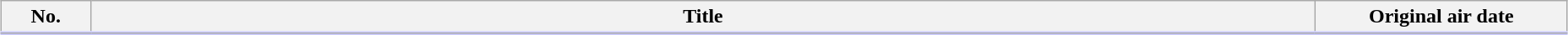<table class="wikitable" style="width:98%; margin:auto; background:#FFF;">
<tr style="border-bottom: 3px solid #CCF;">
<th style="width:4em;">No.</th>
<th>Title</th>
<th style="width:12em;">Original air date</th>
</tr>
<tr>
</tr>
</table>
